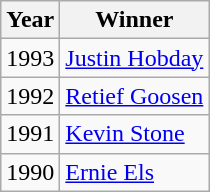<table class=wikitable>
<tr>
<th>Year</th>
<th>Winner</th>
</tr>
<tr>
<td>1993</td>
<td> <a href='#'>Justin Hobday</a></td>
</tr>
<tr>
<td>1992</td>
<td> <a href='#'>Retief Goosen</a></td>
</tr>
<tr>
<td>1991</td>
<td> <a href='#'>Kevin Stone</a></td>
</tr>
<tr>
<td>1990</td>
<td> <a href='#'>Ernie Els</a></td>
</tr>
</table>
